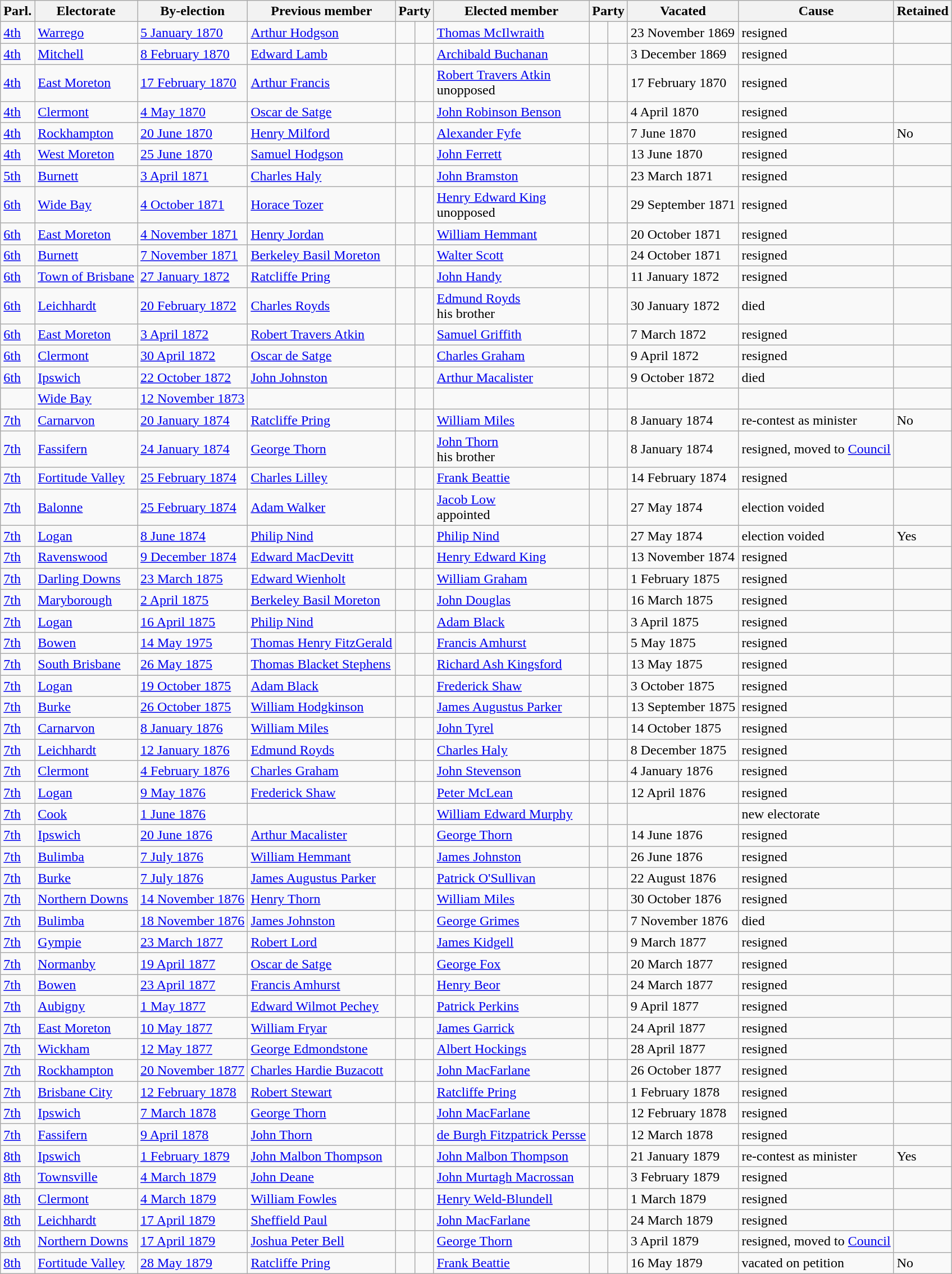<table class="wikitable">
<tr>
<th>Parl.</th>
<th>Electorate</th>
<th>By-election</th>
<th>Previous member</th>
<th colspan="2">Party</th>
<th>Elected member</th>
<th colspan="2">Party</th>
<th>Vacated</th>
<th>Cause</th>
<th>Retained</th>
</tr>
<tr>
<td><a href='#'>4th</a> </td>
<td><a href='#'>Warrego</a> </td>
<td><a href='#'>5 January 1870</a>  </td>
<td><a href='#'>Arthur Hodgson</a> </td>
<td></td>
<td></td>
<td><a href='#'>Thomas McIlwraith</a> </td>
<td></td>
<td></td>
<td>23 November 1869 </td>
<td>resigned </td>
<td></td>
</tr>
<tr>
<td><a href='#'>4th</a> </td>
<td><a href='#'>Mitchell</a> </td>
<td><a href='#'>8 February 1870</a>  </td>
<td><a href='#'>Edward Lamb</a> </td>
<td></td>
<td></td>
<td><a href='#'>Archibald Buchanan</a> </td>
<td></td>
<td></td>
<td>3 December 1869 </td>
<td>resigned </td>
<td></td>
</tr>
<tr>
<td><a href='#'>4th</a> </td>
<td><a href='#'>East Moreton</a> </td>
<td><a href='#'>17 February 1870</a>  </td>
<td><a href='#'>Arthur Francis</a> </td>
<td></td>
<td></td>
<td><a href='#'>Robert Travers Atkin</a><br>unopposed </td>
<td></td>
<td></td>
<td>17 February 1870 </td>
<td>resigned </td>
<td></td>
</tr>
<tr>
<td><a href='#'>4th</a> </td>
<td><a href='#'>Clermont</a> </td>
<td><a href='#'>4 May 1870</a>  </td>
<td><a href='#'>Oscar de Satge</a> </td>
<td></td>
<td></td>
<td><a href='#'>John Robinson Benson</a> </td>
<td></td>
<td></td>
<td>4 April 1870 </td>
<td>resigned </td>
<td></td>
</tr>
<tr>
<td><a href='#'>4th</a> </td>
<td><a href='#'>Rockhampton</a> </td>
<td><a href='#'>20 June 1870</a>  </td>
<td><a href='#'>Henry Milford</a> </td>
<td></td>
<td></td>
<td><a href='#'>Alexander Fyfe</a> </td>
<td></td>
<td></td>
<td>7 June 1870 </td>
<td>resigned </td>
<td>No </td>
</tr>
<tr>
<td><a href='#'>4th</a> </td>
<td><a href='#'>West Moreton</a> </td>
<td><a href='#'>25 June 1870</a>  </td>
<td><a href='#'>Samuel Hodgson</a> </td>
<td></td>
<td></td>
<td><a href='#'>John Ferrett</a> </td>
<td></td>
<td></td>
<td>13 June 1870 </td>
<td>resigned </td>
<td></td>
</tr>
<tr>
<td><a href='#'>5th</a> </td>
<td><a href='#'>Burnett</a> </td>
<td><a href='#'>3 April 1871</a>  </td>
<td><a href='#'>Charles Haly</a> </td>
<td></td>
<td></td>
<td><a href='#'>John Bramston</a> </td>
<td></td>
<td></td>
<td>23 March 1871 </td>
<td>resigned </td>
<td></td>
</tr>
<tr>
<td><a href='#'>6th</a> </td>
<td><a href='#'>Wide Bay</a> </td>
<td><a href='#'>4 October 1871</a>  </td>
<td><a href='#'>Horace Tozer</a> </td>
<td></td>
<td></td>
<td><a href='#'>Henry Edward King</a><br>unopposed </td>
<td></td>
<td></td>
<td>29 September 1871 </td>
<td>resigned </td>
<td></td>
</tr>
<tr>
<td><a href='#'>6th</a> </td>
<td><a href='#'>East Moreton</a> </td>
<td><a href='#'>4 November 1871</a>  </td>
<td><a href='#'>Henry Jordan</a> </td>
<td></td>
<td></td>
<td><a href='#'>William Hemmant</a> </td>
<td></td>
<td></td>
<td>20 October 1871 </td>
<td>resigned </td>
<td></td>
</tr>
<tr>
<td><a href='#'>6th</a> </td>
<td><a href='#'>Burnett</a> </td>
<td><a href='#'>7 November 1871</a>  </td>
<td><a href='#'>Berkeley Basil Moreton</a> </td>
<td></td>
<td></td>
<td><a href='#'>Walter Scott</a>  </td>
<td></td>
<td></td>
<td>24 October 1871 </td>
<td>resigned </td>
<td></td>
</tr>
<tr>
<td><a href='#'>6th</a> </td>
<td><a href='#'>Town of Brisbane</a> </td>
<td><a href='#'>27 January 1872</a>  </td>
<td><a href='#'>Ratcliffe Pring</a> </td>
<td></td>
<td></td>
<td><a href='#'>John Handy</a> </td>
<td></td>
<td></td>
<td>11 January 1872 </td>
<td>resigned </td>
<td></td>
</tr>
<tr>
<td><a href='#'>6th</a> </td>
<td><a href='#'>Leichhardt</a> </td>
<td><a href='#'>20 February 1872</a>  </td>
<td><a href='#'>Charles Royds</a> </td>
<td></td>
<td></td>
<td><a href='#'>Edmund Royds</a><br>his brother </td>
<td></td>
<td></td>
<td>30 January 1872 </td>
<td>died</td>
<td></td>
</tr>
<tr>
<td><a href='#'>6th</a> </td>
<td><a href='#'>East Moreton</a> </td>
<td><a href='#'>3 April 1872</a>  </td>
<td><a href='#'>Robert Travers Atkin</a> </td>
<td></td>
<td></td>
<td><a href='#'>Samuel Griffith</a> </td>
<td></td>
<td></td>
<td>7 March 1872 </td>
<td>resigned</td>
<td></td>
</tr>
<tr>
<td><a href='#'>6th</a> </td>
<td><a href='#'>Clermont</a> </td>
<td><a href='#'>30 April 1872</a>  </td>
<td><a href='#'>Oscar de Satge</a> </td>
<td></td>
<td></td>
<td><a href='#'>Charles Graham</a> </td>
<td></td>
<td></td>
<td>9 April 1872 </td>
<td>resigned</td>
<td></td>
</tr>
<tr>
<td><a href='#'>6th</a> </td>
<td><a href='#'>Ipswich</a> </td>
<td><a href='#'>22 October 1872</a>  </td>
<td><a href='#'>John Johnston</a> </td>
<td></td>
<td></td>
<td><a href='#'>Arthur Macalister</a> </td>
<td></td>
<td></td>
<td>9 October 1872 </td>
<td>died </td>
<td></td>
</tr>
<tr>
<td></td>
<td><a href='#'>Wide Bay</a></td>
<td><a href='#'>12 November 1873</a></td>
<td></td>
<td></td>
<td></td>
<td></td>
<td></td>
<td></td>
<td></td>
<td></td>
<td></td>
</tr>
<tr>
<td><a href='#'>7th</a> </td>
<td><a href='#'>Carnarvon</a> </td>
<td><a href='#'>20 January 1874</a>  </td>
<td><a href='#'>Ratcliffe Pring</a> </td>
<td></td>
<td></td>
<td><a href='#'>William Miles</a> </td>
<td></td>
<td></td>
<td>8 January 1874 </td>
<td>re-contest as minister </td>
<td>No </td>
</tr>
<tr>
<td><a href='#'>7th</a> </td>
<td><a href='#'>Fassifern</a> </td>
<td><a href='#'>24 January 1874</a>  </td>
<td><a href='#'>George Thorn</a> </td>
<td></td>
<td></td>
<td><a href='#'>John Thorn</a><br>his brother </td>
<td></td>
<td></td>
<td>8 January 1874 </td>
<td>resigned, moved to <a href='#'>Council</a> </td>
<td></td>
</tr>
<tr>
<td><a href='#'>7th</a> </td>
<td><a href='#'>Fortitude Valley</a> </td>
<td><a href='#'>25 February 1874</a>  </td>
<td><a href='#'>Charles Lilley</a> </td>
<td></td>
<td></td>
<td><a href='#'>Frank Beattie</a> </td>
<td></td>
<td></td>
<td>14 February 1874 </td>
<td>resigned </td>
<td></td>
</tr>
<tr>
<td><a href='#'>7th</a> </td>
<td><a href='#'>Balonne</a> </td>
<td><a href='#'>25 February 1874</a>  </td>
<td><a href='#'>Adam Walker</a> </td>
<td></td>
<td></td>
<td><a href='#'>Jacob Low</a><br> appointed </td>
<td></td>
<td></td>
<td>27 May 1874 </td>
<td>election voided </td>
<td></td>
</tr>
<tr>
<td><a href='#'>7th</a> </td>
<td><a href='#'>Logan</a> </td>
<td><a href='#'>8 June 1874</a>  </td>
<td><a href='#'>Philip Nind</a> </td>
<td></td>
<td></td>
<td><a href='#'>Philip Nind</a> </td>
<td></td>
<td></td>
<td>27 May 1874 </td>
<td>election voided </td>
<td>Yes </td>
</tr>
<tr>
<td><a href='#'>7th</a> </td>
<td><a href='#'>Ravenswood</a> </td>
<td><a href='#'>9 December 1874</a>  </td>
<td><a href='#'>Edward MacDevitt</a> </td>
<td></td>
<td></td>
<td><a href='#'>Henry Edward King</a> </td>
<td></td>
<td></td>
<td>13 November 1874 </td>
<td>resigned </td>
<td></td>
</tr>
<tr>
<td><a href='#'>7th</a> </td>
<td><a href='#'>Darling Downs</a> </td>
<td><a href='#'>23 March 1875</a>  </td>
<td><a href='#'>Edward Wienholt</a> </td>
<td></td>
<td></td>
<td><a href='#'>William Graham</a> </td>
<td></td>
<td></td>
<td>1 February 1875 </td>
<td>resigned </td>
<td></td>
</tr>
<tr>
<td><a href='#'>7th</a> </td>
<td><a href='#'>Maryborough</a> </td>
<td><a href='#'>2 April 1875</a>  </td>
<td><a href='#'>Berkeley Basil Moreton</a> </td>
<td></td>
<td></td>
<td><a href='#'>John Douglas</a> </td>
<td></td>
<td></td>
<td>16 March 1875 </td>
<td>resigned </td>
<td></td>
</tr>
<tr>
<td><a href='#'>7th</a> </td>
<td><a href='#'>Logan</a> </td>
<td><a href='#'>16 April 1875</a>  </td>
<td><a href='#'>Philip Nind</a> </td>
<td></td>
<td></td>
<td><a href='#'>Adam Black</a> </td>
<td></td>
<td></td>
<td>3 April 1875 </td>
<td>resigned </td>
<td></td>
</tr>
<tr>
<td><a href='#'>7th</a> </td>
<td><a href='#'>Bowen</a> </td>
<td><a href='#'>14 May 1975</a>  </td>
<td><a href='#'>Thomas Henry FitzGerald</a> </td>
<td></td>
<td></td>
<td><a href='#'>Francis Amhurst</a> </td>
<td></td>
<td></td>
<td>5 May 1875 </td>
<td>resigned </td>
<td></td>
</tr>
<tr>
<td><a href='#'>7th</a> </td>
<td><a href='#'>South Brisbane</a> </td>
<td><a href='#'>26 May 1875</a>  </td>
<td><a href='#'>Thomas Blacket Stephens</a> </td>
<td></td>
<td></td>
<td><a href='#'>Richard Ash Kingsford</a> </td>
<td></td>
<td></td>
<td>13 May 1875 </td>
<td>resigned </td>
<td></td>
</tr>
<tr>
<td><a href='#'>7th</a> </td>
<td><a href='#'>Logan</a> </td>
<td><a href='#'>19 October 1875</a>  </td>
<td><a href='#'>Adam Black</a> </td>
<td></td>
<td></td>
<td><a href='#'>Frederick Shaw</a> </td>
<td></td>
<td></td>
<td>3 October 1875 </td>
<td>resigned </td>
<td></td>
</tr>
<tr>
<td><a href='#'>7th</a> </td>
<td><a href='#'>Burke</a> </td>
<td><a href='#'>26 October 1875</a>  </td>
<td><a href='#'>William Hodgkinson</a> </td>
<td></td>
<td></td>
<td><a href='#'>James Augustus Parker</a> </td>
<td></td>
<td></td>
<td>13 September 1875 </td>
<td>resigned </td>
<td></td>
</tr>
<tr>
<td><a href='#'>7th</a> </td>
<td><a href='#'>Carnarvon</a> </td>
<td><a href='#'>8 January 1876</a>  </td>
<td><a href='#'>William Miles</a> </td>
<td></td>
<td></td>
<td><a href='#'>John Tyrel</a> </td>
<td></td>
<td></td>
<td>14 October 1875 </td>
<td>resigned </td>
<td></td>
</tr>
<tr>
<td><a href='#'>7th</a> </td>
<td><a href='#'>Leichhardt</a> </td>
<td><a href='#'>12 January 1876</a>  </td>
<td><a href='#'>Edmund Royds</a> </td>
<td></td>
<td></td>
<td><a href='#'>Charles Haly</a> </td>
<td></td>
<td></td>
<td>8 December 1875 </td>
<td>resigned </td>
<td></td>
</tr>
<tr>
<td><a href='#'>7th</a> </td>
<td><a href='#'>Clermont</a> </td>
<td><a href='#'>4 February 1876</a>  </td>
<td><a href='#'>Charles Graham</a> </td>
<td></td>
<td></td>
<td><a href='#'>John Stevenson</a> </td>
<td></td>
<td></td>
<td>4 January 1876 </td>
<td>resigned </td>
<td></td>
</tr>
<tr>
<td><a href='#'>7th</a> </td>
<td><a href='#'>Logan</a> </td>
<td><a href='#'>9 May 1876</a>  </td>
<td><a href='#'>Frederick Shaw</a> </td>
<td></td>
<td></td>
<td><a href='#'>Peter McLean</a> </td>
<td></td>
<td></td>
<td>12 April 1876 </td>
<td>resigned </td>
<td></td>
</tr>
<tr>
<td><a href='#'>7th</a> </td>
<td><a href='#'>Cook</a> </td>
<td><a href='#'>1 June 1876</a>  </td>
<td></td>
<td></td>
<td></td>
<td><a href='#'>William Edward Murphy</a> </td>
<td></td>
<td></td>
<td></td>
<td>new electorate </td>
<td></td>
</tr>
<tr>
<td><a href='#'>7th</a> </td>
<td><a href='#'>Ipswich</a> </td>
<td><a href='#'>20 June 1876</a>  </td>
<td><a href='#'>Arthur Macalister</a> </td>
<td></td>
<td></td>
<td><a href='#'>George Thorn</a> </td>
<td></td>
<td></td>
<td>14 June 1876 </td>
<td>resigned </td>
<td></td>
</tr>
<tr>
<td><a href='#'>7th</a> </td>
<td><a href='#'>Bulimba</a> </td>
<td><a href='#'>7 July 1876</a>  </td>
<td><a href='#'>William Hemmant</a> </td>
<td></td>
<td></td>
<td><a href='#'>James Johnston</a> </td>
<td></td>
<td></td>
<td>26 June 1876 </td>
<td>resigned </td>
<td></td>
</tr>
<tr>
<td><a href='#'>7th</a> </td>
<td><a href='#'>Burke</a> </td>
<td><a href='#'>7 July 1876</a>  </td>
<td><a href='#'>James Augustus Parker</a> </td>
<td></td>
<td></td>
<td><a href='#'>Patrick O'Sullivan</a> </td>
<td></td>
<td></td>
<td>22 August 1876 </td>
<td>resigned </td>
<td></td>
</tr>
<tr>
<td><a href='#'>7th</a> </td>
<td><a href='#'>Northern Downs</a> </td>
<td><a href='#'>14 November 1876</a>  </td>
<td><a href='#'>Henry Thorn</a> </td>
<td></td>
<td></td>
<td><a href='#'>William Miles</a> </td>
<td></td>
<td></td>
<td>30 October 1876 </td>
<td>resigned </td>
<td></td>
</tr>
<tr>
<td><a href='#'>7th</a> </td>
<td><a href='#'>Bulimba</a> </td>
<td><a href='#'>18 November 1876</a>  </td>
<td><a href='#'>James Johnston</a> </td>
<td></td>
<td></td>
<td><a href='#'>George Grimes</a> </td>
<td></td>
<td></td>
<td>7 November 1876 </td>
<td>died </td>
<td></td>
</tr>
<tr>
<td><a href='#'>7th</a> </td>
<td><a href='#'>Gympie</a> </td>
<td><a href='#'>23 March 1877</a>  </td>
<td><a href='#'>Robert Lord</a> </td>
<td></td>
<td></td>
<td><a href='#'>James Kidgell</a> </td>
<td></td>
<td></td>
<td>9 March 1877 </td>
<td>resigned </td>
<td></td>
</tr>
<tr>
<td><a href='#'>7th</a> </td>
<td><a href='#'>Normanby</a> </td>
<td><a href='#'>19 April 1877</a>  </td>
<td><a href='#'>Oscar de Satge</a> </td>
<td></td>
<td></td>
<td><a href='#'>George Fox</a> </td>
<td></td>
<td></td>
<td>20 March 1877 </td>
<td>resigned </td>
<td></td>
</tr>
<tr>
<td><a href='#'>7th</a> </td>
<td><a href='#'>Bowen</a> </td>
<td><a href='#'>23 April 1877</a>  </td>
<td><a href='#'>Francis Amhurst</a> </td>
<td></td>
<td></td>
<td><a href='#'>Henry Beor</a> </td>
<td></td>
<td></td>
<td>24 March 1877 </td>
<td>resigned </td>
<td></td>
</tr>
<tr>
<td><a href='#'>7th</a> </td>
<td><a href='#'>Aubigny</a> </td>
<td><a href='#'>1 May 1877</a>  </td>
<td><a href='#'>Edward Wilmot Pechey</a> </td>
<td></td>
<td></td>
<td><a href='#'>Patrick Perkins</a> </td>
<td></td>
<td></td>
<td>9 April 1877 </td>
<td>resigned </td>
<td></td>
</tr>
<tr>
<td><a href='#'>7th</a> </td>
<td><a href='#'>East Moreton</a> </td>
<td><a href='#'>10 May 1877</a>  </td>
<td><a href='#'>William Fryar</a> </td>
<td></td>
<td></td>
<td><a href='#'>James Garrick</a> </td>
<td></td>
<td></td>
<td>24 April 1877 </td>
<td>resigned </td>
<td></td>
</tr>
<tr>
<td><a href='#'>7th</a> </td>
<td><a href='#'>Wickham</a> </td>
<td><a href='#'>12 May 1877</a>  </td>
<td><a href='#'>George Edmondstone</a> </td>
<td></td>
<td></td>
<td><a href='#'>Albert Hockings</a> </td>
<td></td>
<td></td>
<td>28 April 1877 </td>
<td>resigned </td>
<td></td>
</tr>
<tr>
<td><a href='#'>7th</a> </td>
<td><a href='#'>Rockhampton</a> </td>
<td><a href='#'>20 November 1877</a>  </td>
<td><a href='#'>Charles Hardie Buzacott</a> </td>
<td></td>
<td></td>
<td><a href='#'>John MacFarlane</a> </td>
<td></td>
<td></td>
<td>26 October 1877 </td>
<td>resigned </td>
<td></td>
</tr>
<tr>
<td><a href='#'>7th</a> </td>
<td><a href='#'>Brisbane City</a> </td>
<td><a href='#'>12 February 1878</a>  </td>
<td><a href='#'>Robert Stewart</a> </td>
<td></td>
<td></td>
<td><a href='#'>Ratcliffe Pring</a> </td>
<td></td>
<td></td>
<td>1 February 1878 </td>
<td>resigned </td>
<td></td>
</tr>
<tr>
<td><a href='#'>7th</a> </td>
<td><a href='#'>Ipswich</a> </td>
<td><a href='#'>7 March 1878</a>  </td>
<td><a href='#'>George Thorn</a> </td>
<td></td>
<td></td>
<td><a href='#'>John MacFarlane</a> </td>
<td></td>
<td></td>
<td>12 February 1878 </td>
<td>resigned </td>
<td></td>
</tr>
<tr>
<td><a href='#'>7th</a> </td>
<td><a href='#'>Fassifern</a> </td>
<td><a href='#'>9 April 1878</a>  </td>
<td><a href='#'>John Thorn</a> </td>
<td></td>
<td></td>
<td><a href='#'>de Burgh Fitzpatrick Persse</a> </td>
<td></td>
<td></td>
<td>12 March 1878 </td>
<td>resigned </td>
<td></td>
</tr>
<tr>
<td><a href='#'>8th</a> </td>
<td><a href='#'>Ipswich</a> </td>
<td><a href='#'>1 February 1879</a>  </td>
<td><a href='#'>John Malbon Thompson</a> </td>
<td></td>
<td></td>
<td><a href='#'>John Malbon Thompson</a> </td>
<td></td>
<td></td>
<td>21 January 1879 </td>
<td>re-contest as minister </td>
<td>Yes </td>
</tr>
<tr>
<td><a href='#'>8th</a> </td>
<td><a href='#'>Townsville</a> </td>
<td><a href='#'>4 March 1879</a>  </td>
<td><a href='#'>John Deane</a> </td>
<td></td>
<td></td>
<td><a href='#'>John Murtagh Macrossan</a> </td>
<td></td>
<td></td>
<td>3 February 1879 </td>
<td>resigned </td>
<td></td>
</tr>
<tr>
<td><a href='#'>8th</a> </td>
<td><a href='#'>Clermont</a> </td>
<td><a href='#'>4 March 1879</a>  </td>
<td><a href='#'>William Fowles</a> </td>
<td></td>
<td></td>
<td><a href='#'>Henry Weld-Blundell</a> </td>
<td></td>
<td></td>
<td>1 March 1879 </td>
<td>resigned </td>
<td></td>
</tr>
<tr>
<td><a href='#'>8th</a> </td>
<td><a href='#'>Leichhardt</a> </td>
<td><a href='#'>17 April 1879</a>  </td>
<td><a href='#'>Sheffield Paul</a> </td>
<td></td>
<td></td>
<td><a href='#'>John MacFarlane</a> </td>
<td></td>
<td></td>
<td>24 March 1879 </td>
<td>resigned </td>
<td></td>
</tr>
<tr>
<td><a href='#'>8th</a> </td>
<td><a href='#'>Northern Downs</a> </td>
<td><a href='#'>17 April 1879</a>  </td>
<td><a href='#'>Joshua Peter Bell</a> </td>
<td></td>
<td></td>
<td><a href='#'>George Thorn</a> </td>
<td></td>
<td></td>
<td>3 April 1879 </td>
<td>resigned, moved to <a href='#'>Council</a> </td>
<td></td>
</tr>
<tr>
<td><a href='#'>8th</a> </td>
<td><a href='#'>Fortitude Valley</a> </td>
<td><a href='#'>28 May 1879</a>  </td>
<td><a href='#'>Ratcliffe Pring</a> </td>
<td></td>
<td></td>
<td><a href='#'>Frank Beattie</a> </td>
<td></td>
<td></td>
<td>16 May 1879 </td>
<td>vacated on petition </td>
<td>No </td>
</tr>
</table>
